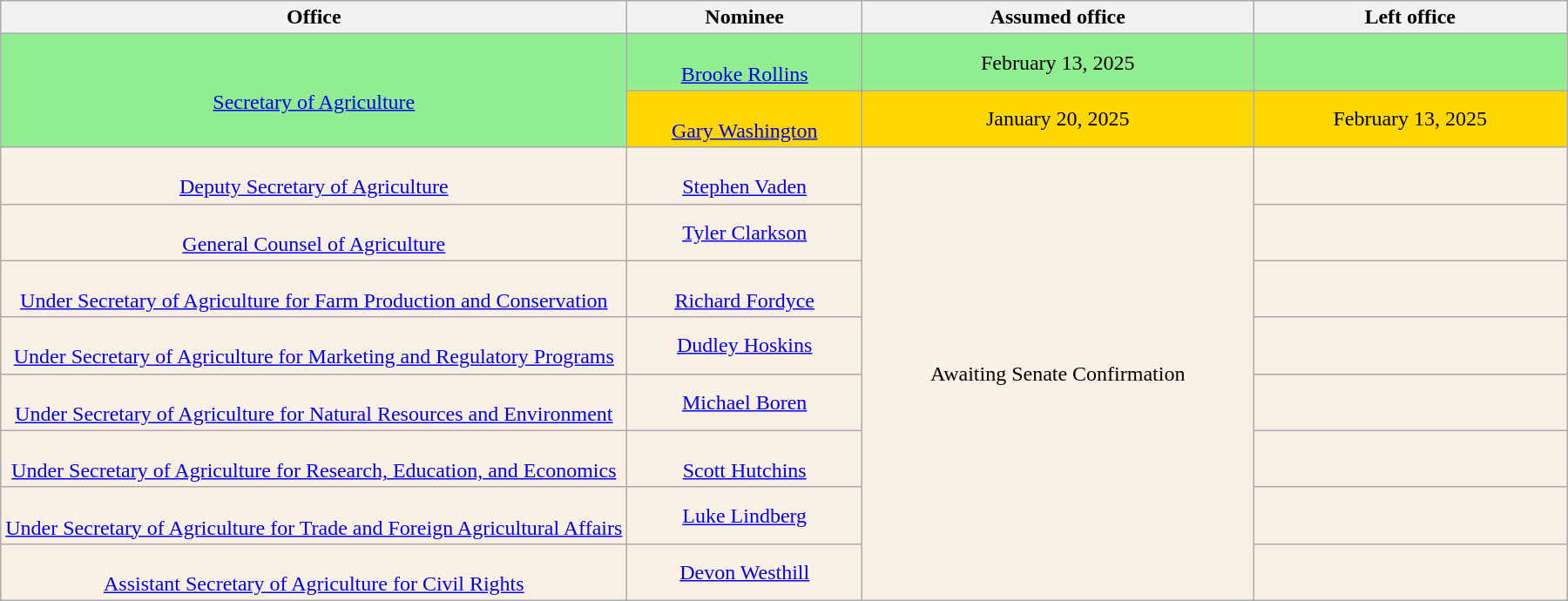<table class="wikitable sortable" style="text-align:center">
<tr>
<th style="width:40%;">Office</th>
<th style="width:15%;">Nominee</th>
<th style="width:25%;" data-sort- type="date">Assumed office</th>
<th style="width:20%;" data-sort- type="date">Left office</th>
</tr>
<tr style="background:lightgreen">
<td rowspan="2"><br><a href='#'>Secretary of Agriculture</a></td>
<td><br><a href='#'>Brooke Rollins</a></td>
<td>February 13, 2025<br></td>
<td></td>
</tr>
<tr style="background:gold">
<td><br><a href='#'>Gary Washington</a></td>
<td>January 20, 2025</td>
<td>February 13, 2025</td>
</tr>
<tr style="background:linen">
<td><br><a href='#'>Deputy Secretary of Agriculture</a></td>
<td><br><a href='#'>Stephen Vaden</a></td>
<td rowspan="8">Awaiting Senate Confirmation</td>
<td></td>
</tr>
<tr style="background:linen">
<td><br><a href='#'>General Counsel of Agriculture</a></td>
<td><a href='#'>Tyler Clarkson</a></td>
<td></td>
</tr>
<tr style="background:linen">
<td><br><a href='#'>Under Secretary of Agriculture for Farm Production and Conservation</a></td>
<td><br><a href='#'>Richard Fordyce</a></td>
<td></td>
</tr>
<tr style="background:linen">
<td><br><a href='#'>Under Secretary of Agriculture for Marketing and Regulatory Programs</a></td>
<td><a href='#'>Dudley Hoskins</a></td>
<td></td>
</tr>
<tr style="background:linen">
<td><br><a href='#'>Under Secretary of Agriculture for Natural Resources and Environment</a></td>
<td><a href='#'>Michael Boren</a></td>
<td></td>
</tr>
<tr style="background:linen">
<td><br><a href='#'>Under Secretary of Agriculture for Research, Education, and Economics</a></td>
<td><br><a href='#'>Scott Hutchins</a></td>
<td></td>
</tr>
<tr style="background:linen">
<td><br><a href='#'>Under Secretary of Agriculture for Trade and Foreign Agricultural Affairs</a></td>
<td><a href='#'>Luke Lindberg</a></td>
<td></td>
</tr>
<tr style="background:linen">
<td><br><a href='#'>Assistant Secretary of Agriculture for Civil Rights</a></td>
<td><a href='#'>Devon Westhill</a></td>
<td></td>
</tr>
</table>
